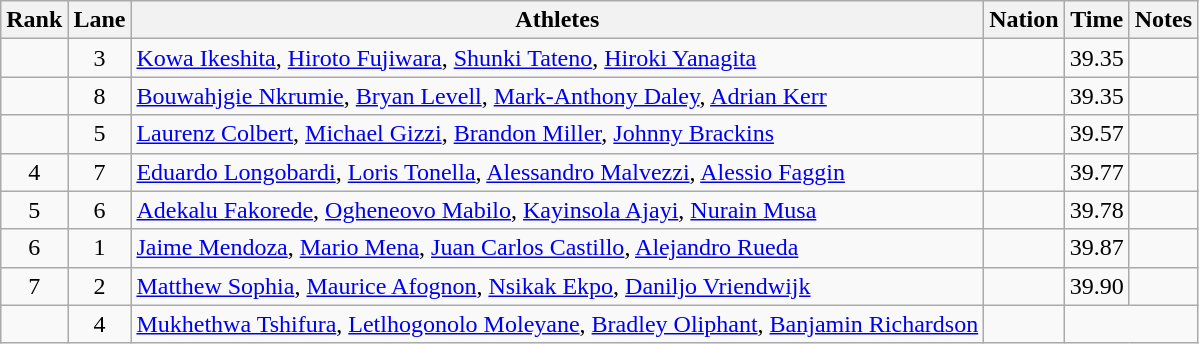<table class="wikitable sortable" style="text-align:center">
<tr>
<th>Rank</th>
<th>Lane</th>
<th>Athletes</th>
<th>Nation</th>
<th>Time</th>
<th>Notes</th>
</tr>
<tr>
<td></td>
<td>3</td>
<td align=left><a href='#'>Kowa Ikeshita</a>, <a href='#'>Hiroto Fujiwara</a>, <a href='#'>Shunki Tateno</a>, <a href='#'>Hiroki Yanagita</a></td>
<td align=left></td>
<td>39.35</td>
<td></td>
</tr>
<tr>
<td></td>
<td>8</td>
<td align=left><a href='#'>Bouwahjgie Nkrumie</a>, <a href='#'>Bryan Levell</a>, <a href='#'>Mark-Anthony Daley</a>, <a href='#'>Adrian Kerr</a></td>
<td align=left></td>
<td>39.35</td>
<td></td>
</tr>
<tr>
<td></td>
<td>5</td>
<td align=left><a href='#'>Laurenz Colbert</a>, <a href='#'>Michael Gizzi</a>, <a href='#'>Brandon Miller</a>, <a href='#'>Johnny Brackins</a></td>
<td align=left></td>
<td>39.57</td>
<td></td>
</tr>
<tr>
<td>4</td>
<td>7</td>
<td align=left><a href='#'>Eduardo Longobardi</a>, <a href='#'>Loris Tonella</a>, <a href='#'>Alessandro Malvezzi</a>, <a href='#'>Alessio Faggin</a></td>
<td align=left></td>
<td>39.77</td>
<td></td>
</tr>
<tr>
<td>5</td>
<td>6</td>
<td align=left><a href='#'>Adekalu Fakorede</a>, <a href='#'>Ogheneovo Mabilo</a>, <a href='#'>Kayinsola Ajayi</a>, <a href='#'>Nurain Musa</a></td>
<td align=left></td>
<td>39.78</td>
<td></td>
</tr>
<tr>
<td>6</td>
<td>1</td>
<td align=left><a href='#'>Jaime Mendoza</a>, <a href='#'>Mario Mena</a>, <a href='#'>Juan Carlos Castillo</a>, <a href='#'>Alejandro Rueda</a></td>
<td align=left></td>
<td>39.87</td>
<td></td>
</tr>
<tr>
<td>7</td>
<td>2</td>
<td align=left><a href='#'>Matthew Sophia</a>, <a href='#'>Maurice Afognon</a>, <a href='#'>Nsikak Ekpo</a>, <a href='#'>Daniljo Vriendwijk</a></td>
<td align=left></td>
<td>39.90</td>
<td></td>
</tr>
<tr>
<td></td>
<td>4</td>
<td align=left><a href='#'>Mukhethwa Tshifura</a>, <a href='#'>Letlhogonolo Moleyane</a>, <a href='#'>Bradley Oliphant</a>, <a href='#'>Banjamin Richardson</a></td>
<td align=left></td>
<td colspan=2> </td>
</tr>
</table>
